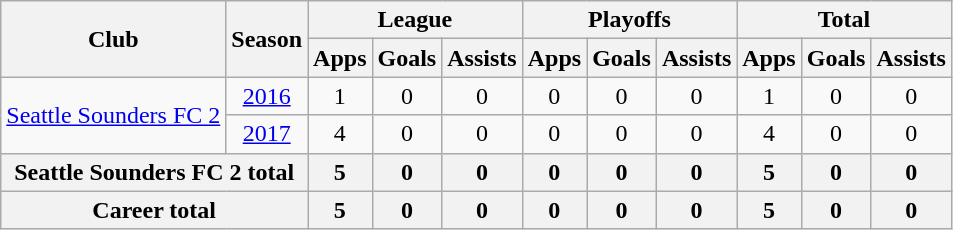<table class="wikitable" style="text-align:center;">
<tr>
<th rowspan="2">Club</th>
<th rowspan="2">Season</th>
<th colspan="3">League</th>
<th colspan="3">Playoffs</th>
<th colspan="3">Total</th>
</tr>
<tr>
<th>Apps</th>
<th>Goals</th>
<th>Assists</th>
<th>Apps</th>
<th>Goals</th>
<th>Assists</th>
<th>Apps</th>
<th>Goals</th>
<th>Assists</th>
</tr>
<tr>
<td rowspan="2"><a href='#'>Seattle Sounders FC 2</a></td>
<td><a href='#'>2016</a></td>
<td>1</td>
<td>0</td>
<td>0</td>
<td>0</td>
<td>0</td>
<td>0</td>
<td>1</td>
<td>0</td>
<td>0</td>
</tr>
<tr>
<td><a href='#'>2017</a></td>
<td>4</td>
<td>0</td>
<td>0</td>
<td>0</td>
<td>0</td>
<td>0</td>
<td>4</td>
<td>0</td>
<td>0</td>
</tr>
<tr>
<th colspan="2">Seattle Sounders FC 2 total</th>
<th>5</th>
<th>0</th>
<th>0</th>
<th>0</th>
<th>0</th>
<th>0</th>
<th>5</th>
<th>0</th>
<th>0</th>
</tr>
<tr>
<th colspan="2">Career total</th>
<th>5</th>
<th>0</th>
<th>0</th>
<th>0</th>
<th>0</th>
<th>0</th>
<th>5</th>
<th>0</th>
<th>0</th>
</tr>
</table>
